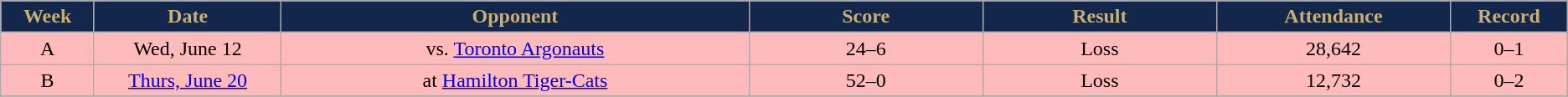<table class="wikitable sortable">
<tr>
<th style="background:#13264B;color:#C9AF74;" width="4%">Week</th>
<th style="background:#13264B;color:#C9AF74;" width="8%">Date</th>
<th style="background:#13264B;color:#C9AF74;" width="20%">Opponent</th>
<th style="background:#13264B;color:#C9AF74;" width="10%">Score</th>
<th style="background:#13264B;color:#C9AF74;" width="10%">Result</th>
<th style="background:#13264B;color:#C9AF74;" width="10%">Attendance</th>
<th style="background:#13264B;color:#C9AF74;" width="5%">Record</th>
</tr>
<tr align="center" bgcolor="#ffbbbb">
<td>A</td>
<td>Wed, June 12</td>
<td>vs. <a href='#'>Toronto Argonauts</a></td>
<td>24–6</td>
<td>Loss</td>
<td>28,642</td>
<td>0–1</td>
</tr>
<tr align="center" bgcolor="#ffbbbb">
<td>B</td>
<td><a href='#'>Thurs, June 20</a></td>
<td>at <a href='#'>Hamilton Tiger-Cats</a></td>
<td>52–0</td>
<td>Loss</td>
<td>12,732</td>
<td>0–2</td>
</tr>
<tr>
</tr>
</table>
